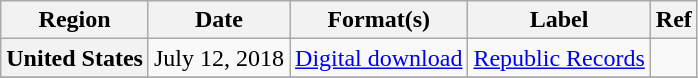<table class="wikitable plainrowheaders">
<tr>
<th scope="col">Region</th>
<th scope="col">Date</th>
<th scope="col">Format(s)</th>
<th scope="col">Label</th>
<th scope="col">Ref</th>
</tr>
<tr>
<th scope="row">United States</th>
<td>July 12, 2018</td>
<td><a href='#'>Digital download</a></td>
<td><a href='#'>Republic Records</a></td>
<td></td>
</tr>
<tr>
</tr>
</table>
